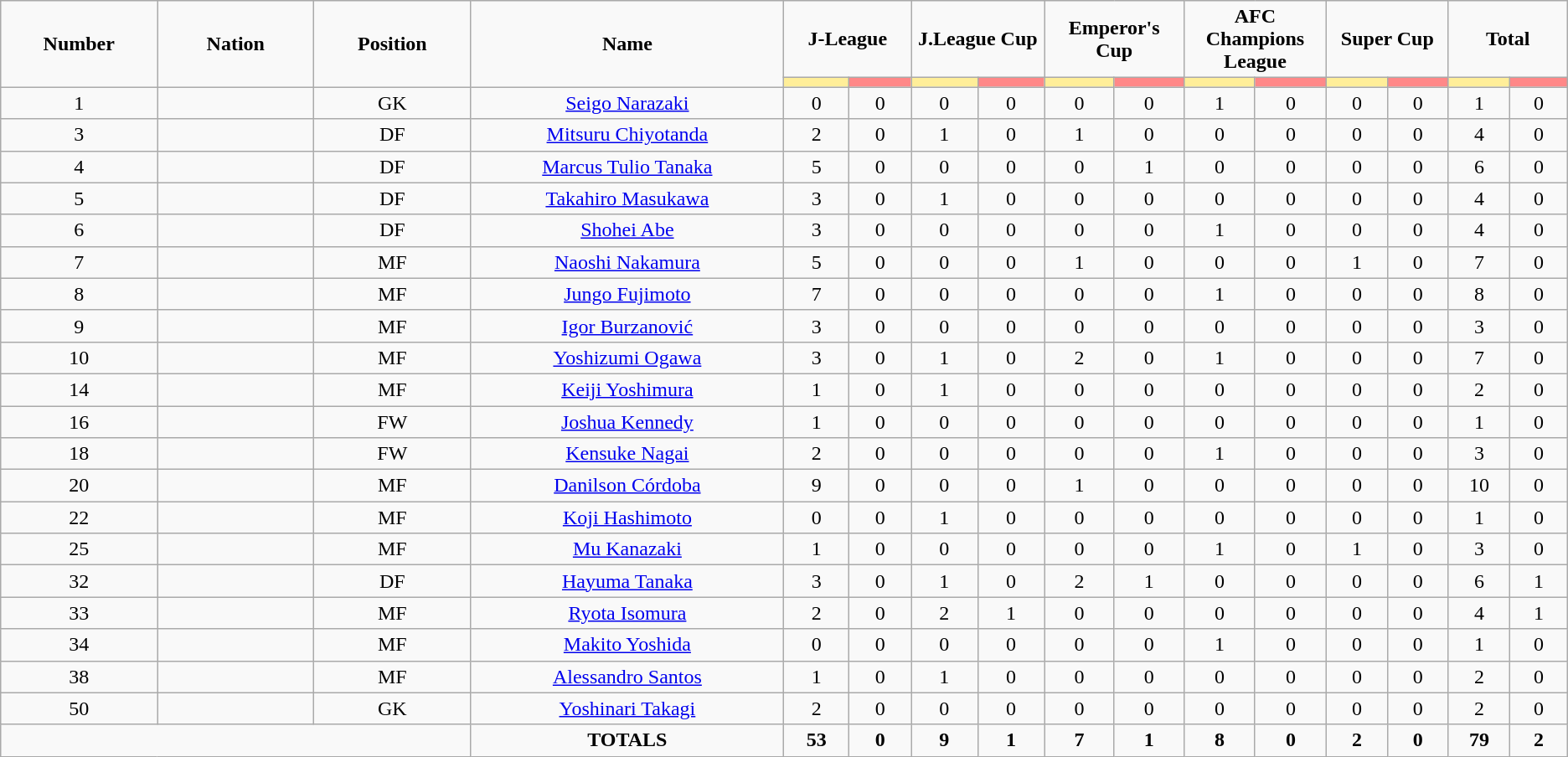<table class="wikitable" style="font-size: 100%; text-align: center;">
<tr>
<td rowspan="2" width="10%" align="center"><strong>Number</strong></td>
<td rowspan="2" width="10%" align="center"><strong>Nation</strong></td>
<td rowspan="2" width="10%" align="center"><strong>Position</strong></td>
<td rowspan="2" width="20%" align="center"><strong>Name</strong></td>
<td colspan="2" align="center"><strong>J-League</strong></td>
<td colspan="2" align="center"><strong>J.League Cup</strong></td>
<td colspan="2" align="center"><strong>Emperor's Cup</strong></td>
<td colspan="2" align="center"><strong>AFC Champions League</strong></td>
<td colspan="2" align="center"><strong>Super Cup</strong></td>
<td colspan="2" align="center"><strong>Total</strong></td>
</tr>
<tr>
<th width=60 style="background: #FFEE99"></th>
<th width=60 style="background: #FF8888"></th>
<th width=60 style="background: #FFEE99"></th>
<th width=60 style="background: #FF8888"></th>
<th width=60 style="background: #FFEE99"></th>
<th width=60 style="background: #FF8888"></th>
<th width=60 style="background: #FFEE99"></th>
<th width=60 style="background: #FF8888"></th>
<th width=60 style="background: #FFEE99"></th>
<th width=60 style="background: #FF8888"></th>
<th width=60 style="background: #FFEE99"></th>
<th width=60 style="background: #FF8888"></th>
</tr>
<tr>
<td>1</td>
<td></td>
<td>GK</td>
<td><a href='#'>Seigo Narazaki</a></td>
<td>0</td>
<td>0</td>
<td>0</td>
<td>0</td>
<td>0</td>
<td>0</td>
<td>1</td>
<td>0</td>
<td>0</td>
<td>0</td>
<td>1</td>
<td>0</td>
</tr>
<tr>
<td>3</td>
<td></td>
<td>DF</td>
<td><a href='#'>Mitsuru Chiyotanda</a></td>
<td>2</td>
<td>0</td>
<td>1</td>
<td>0</td>
<td>1</td>
<td>0</td>
<td>0</td>
<td>0</td>
<td>0</td>
<td>0</td>
<td>4</td>
<td>0</td>
</tr>
<tr>
<td>4</td>
<td></td>
<td>DF</td>
<td><a href='#'>Marcus Tulio Tanaka</a></td>
<td>5</td>
<td>0</td>
<td>0</td>
<td>0</td>
<td>0</td>
<td>1</td>
<td>0</td>
<td>0</td>
<td>0</td>
<td>0</td>
<td>6</td>
<td>0</td>
</tr>
<tr>
<td>5</td>
<td></td>
<td>DF</td>
<td><a href='#'>Takahiro Masukawa</a></td>
<td>3</td>
<td>0</td>
<td>1</td>
<td>0</td>
<td>0</td>
<td>0</td>
<td>0</td>
<td>0</td>
<td>0</td>
<td>0</td>
<td>4</td>
<td>0</td>
</tr>
<tr>
<td>6</td>
<td></td>
<td>DF</td>
<td><a href='#'>Shohei Abe</a></td>
<td>3</td>
<td>0</td>
<td>0</td>
<td>0</td>
<td>0</td>
<td>0</td>
<td>1</td>
<td>0</td>
<td>0</td>
<td>0</td>
<td>4</td>
<td>0</td>
</tr>
<tr>
<td>7</td>
<td></td>
<td>MF</td>
<td><a href='#'>Naoshi Nakamura</a></td>
<td>5</td>
<td>0</td>
<td>0</td>
<td>0</td>
<td>1</td>
<td>0</td>
<td>0</td>
<td>0</td>
<td>1</td>
<td>0</td>
<td>7</td>
<td>0</td>
</tr>
<tr>
<td>8</td>
<td></td>
<td>MF</td>
<td><a href='#'>Jungo Fujimoto</a></td>
<td>7</td>
<td>0</td>
<td>0</td>
<td>0</td>
<td>0</td>
<td>0</td>
<td>1</td>
<td>0</td>
<td>0</td>
<td>0</td>
<td>8</td>
<td>0</td>
</tr>
<tr>
<td>9</td>
<td></td>
<td>MF</td>
<td><a href='#'>Igor Burzanović</a></td>
<td>3</td>
<td>0</td>
<td>0</td>
<td>0</td>
<td>0</td>
<td>0</td>
<td>0</td>
<td>0</td>
<td>0</td>
<td>0</td>
<td>3</td>
<td>0</td>
</tr>
<tr>
<td>10</td>
<td></td>
<td>MF</td>
<td><a href='#'>Yoshizumi Ogawa</a></td>
<td>3</td>
<td>0</td>
<td>1</td>
<td>0</td>
<td>2</td>
<td>0</td>
<td>1</td>
<td>0</td>
<td>0</td>
<td>0</td>
<td>7</td>
<td>0</td>
</tr>
<tr>
<td>14</td>
<td></td>
<td>MF</td>
<td><a href='#'>Keiji Yoshimura</a></td>
<td>1</td>
<td>0</td>
<td>1</td>
<td>0</td>
<td>0</td>
<td>0</td>
<td>0</td>
<td>0</td>
<td>0</td>
<td>0</td>
<td>2</td>
<td>0</td>
</tr>
<tr>
<td>16</td>
<td></td>
<td>FW</td>
<td><a href='#'>Joshua Kennedy</a></td>
<td>1</td>
<td>0</td>
<td>0</td>
<td>0</td>
<td>0</td>
<td>0</td>
<td>0</td>
<td>0</td>
<td>0</td>
<td>0</td>
<td>1</td>
<td>0</td>
</tr>
<tr>
<td>18</td>
<td></td>
<td>FW</td>
<td><a href='#'>Kensuke Nagai</a></td>
<td>2</td>
<td>0</td>
<td>0</td>
<td>0</td>
<td>0</td>
<td>0</td>
<td>1</td>
<td>0</td>
<td>0</td>
<td>0</td>
<td>3</td>
<td>0</td>
</tr>
<tr>
<td>20</td>
<td></td>
<td>MF</td>
<td><a href='#'>Danilson Córdoba</a></td>
<td>9</td>
<td>0</td>
<td>0</td>
<td>0</td>
<td>1</td>
<td>0</td>
<td>0</td>
<td>0</td>
<td>0</td>
<td>0</td>
<td>10</td>
<td>0</td>
</tr>
<tr>
<td>22</td>
<td></td>
<td>MF</td>
<td><a href='#'>Koji Hashimoto</a></td>
<td>0</td>
<td>0</td>
<td>1</td>
<td>0</td>
<td>0</td>
<td>0</td>
<td>0</td>
<td>0</td>
<td>0</td>
<td>0</td>
<td>1</td>
<td>0</td>
</tr>
<tr>
<td>25</td>
<td></td>
<td>MF</td>
<td><a href='#'>Mu Kanazaki</a></td>
<td>1</td>
<td>0</td>
<td>0</td>
<td>0</td>
<td>0</td>
<td>0</td>
<td>1</td>
<td>0</td>
<td>1</td>
<td>0</td>
<td>3</td>
<td>0</td>
</tr>
<tr>
<td>32</td>
<td></td>
<td>DF</td>
<td><a href='#'>Hayuma Tanaka</a></td>
<td>3</td>
<td>0</td>
<td>1</td>
<td>0</td>
<td>2</td>
<td>1</td>
<td>0</td>
<td>0</td>
<td>0</td>
<td>0</td>
<td>6</td>
<td>1</td>
</tr>
<tr>
<td>33</td>
<td></td>
<td>MF</td>
<td><a href='#'>Ryota Isomura</a></td>
<td>2</td>
<td>0</td>
<td>2</td>
<td>1</td>
<td>0</td>
<td>0</td>
<td>0</td>
<td>0</td>
<td>0</td>
<td>0</td>
<td>4</td>
<td>1</td>
</tr>
<tr>
<td>34</td>
<td></td>
<td>MF</td>
<td><a href='#'>Makito Yoshida</a></td>
<td>0</td>
<td>0</td>
<td>0</td>
<td>0</td>
<td>0</td>
<td>0</td>
<td>1</td>
<td>0</td>
<td>0</td>
<td>0</td>
<td>1</td>
<td>0</td>
</tr>
<tr>
<td>38</td>
<td></td>
<td>MF</td>
<td><a href='#'>Alessandro Santos</a></td>
<td>1</td>
<td>0</td>
<td>1</td>
<td>0</td>
<td>0</td>
<td>0</td>
<td>0</td>
<td>0</td>
<td>0</td>
<td>0</td>
<td>2</td>
<td>0</td>
</tr>
<tr>
<td>50</td>
<td></td>
<td>GK</td>
<td><a href='#'>Yoshinari Takagi</a></td>
<td>2</td>
<td>0</td>
<td>0</td>
<td>0</td>
<td>0</td>
<td>0</td>
<td>0</td>
<td>0</td>
<td>0</td>
<td>0</td>
<td>2</td>
<td>0</td>
</tr>
<tr>
<td colspan="3"></td>
<td><strong>TOTALS</strong></td>
<td><strong>53</strong></td>
<td><strong>0</strong></td>
<td><strong>9</strong></td>
<td><strong>1</strong></td>
<td><strong>7</strong></td>
<td><strong>1</strong></td>
<td><strong>8</strong></td>
<td><strong>0</strong></td>
<td><strong>2</strong></td>
<td><strong>0</strong></td>
<td><strong>79</strong></td>
<td><strong>2</strong></td>
</tr>
</table>
